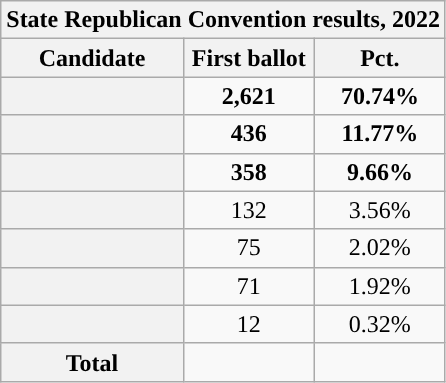<table class="wikitable sortable plainrowheaders">
<tr>
<th colspan="5" >State Republican Convention results, 2022</th>
</tr>
<tr style="background:#eee; text-align:center;">
<th scope="col">Candidate</th>
<th scope="col"  style="width: 5em">First ballot</th>
<th scope="col"  style="width: 5em">Pct.</th>
</tr>
<tr>
<th scope="row"></th>
<td style="text-align:center;"><strong>2,621</strong></td>
<td style="text-align:center;"><strong>70.74%</strong></td>
</tr>
<tr>
<th scope="row"></th>
<td style="text-align:center;"><strong>436</strong></td>
<td style="text-align:center;"><strong>11.77%</strong></td>
</tr>
<tr>
<th scope="row"></th>
<td style="text-align:center;"><strong>358</strong></td>
<td style="text-align:center;"><strong>9.66%</strong></td>
</tr>
<tr>
<th scope="row"></th>
<td style="text-align:center;">132</td>
<td style="text-align:center;">3.56%</td>
</tr>
<tr>
<th scope="row"></th>
<td style="text-align:center;">75</td>
<td style="text-align:center;">2.02%</td>
</tr>
<tr>
<th scope="row"></th>
<td style="text-align:center;">71</td>
<td style="text-align:center;">1.92%</td>
</tr>
<tr>
<th scope="row"></th>
<td style="text-align:center;">12</td>
<td style="text-align:center;">0.32%</td>
</tr>
<tr>
<th scope="row"><strong>Total</strong></th>
<td style="text-align:center;"><strong></strong></td>
<td style="text-align:center;"><strong></strong></td>
</tr>
</table>
